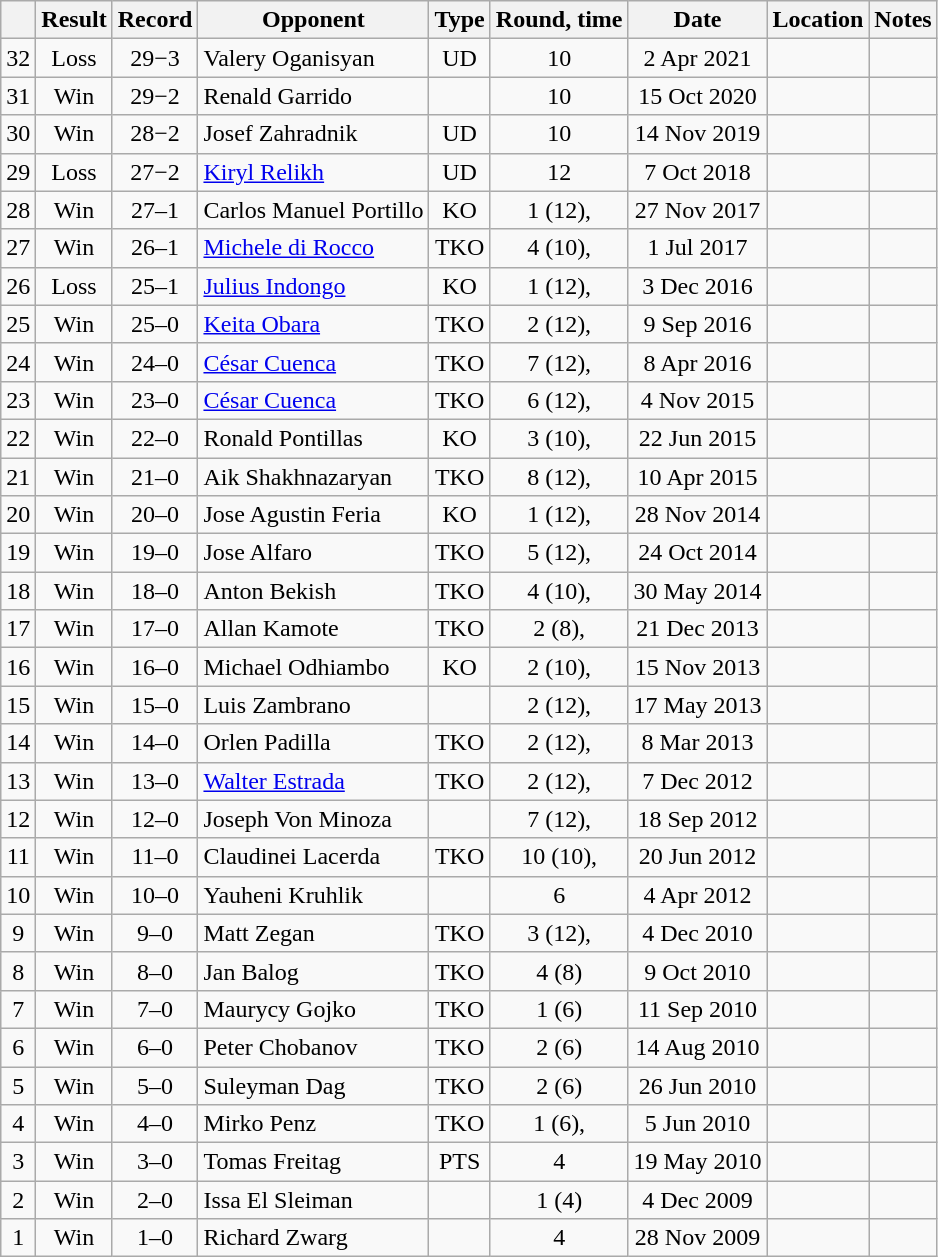<table class="wikitable" style="text-align:center">
<tr>
<th></th>
<th>Result</th>
<th>Record</th>
<th>Opponent</th>
<th>Type</th>
<th>Round, time</th>
<th>Date</th>
<th>Location</th>
<th>Notes</th>
</tr>
<tr>
<td>32</td>
<td>Loss</td>
<td>29−3</td>
<td style="text-align:left;">Valery Oganisyan</td>
<td>UD</td>
<td>10</td>
<td>2 Apr 2021</td>
<td style="text-align:left;"></td>
<td style="text-align:left;"></td>
</tr>
<tr>
<td>31</td>
<td>Win</td>
<td>29−2</td>
<td style="text-align:left;">Renald Garrido</td>
<td></td>
<td>10</td>
<td>15 Oct 2020</td>
<td style="text-align:left;"></td>
<td></td>
</tr>
<tr>
<td>30</td>
<td>Win</td>
<td>28−2</td>
<td style="text-align:left;">Josef Zahradnik</td>
<td>UD</td>
<td>10</td>
<td>14 Nov 2019</td>
<td style="text-align:left;"></td>
<td style="text-align:left;"></td>
</tr>
<tr>
<td>29</td>
<td>Loss</td>
<td>27−2</td>
<td style="text-align:left;"><a href='#'>Kiryl Relikh</a></td>
<td>UD</td>
<td>12</td>
<td>7 Oct 2018</td>
<td style="text-align:left;"></td>
<td style="text-align:left;"></td>
</tr>
<tr>
<td>28</td>
<td>Win</td>
<td>27–1</td>
<td style="text-align:left;">Carlos Manuel Portillo</td>
<td>KO</td>
<td>1 (12), </td>
<td>27 Nov 2017</td>
<td style="text-align:left;"></td>
<td></td>
</tr>
<tr>
<td>27</td>
<td>Win</td>
<td>26–1</td>
<td style="text-align:left;"><a href='#'>Michele di Rocco</a></td>
<td>TKO</td>
<td>4 (10), </td>
<td>1 Jul 2017</td>
<td style="text-align:left;"></td>
<td></td>
</tr>
<tr>
<td>26</td>
<td>Loss</td>
<td>25–1</td>
<td style="text-align:left;"><a href='#'>Julius Indongo</a></td>
<td>KO</td>
<td>1 (12), </td>
<td>3 Dec 2016</td>
<td style="text-align:left;"></td>
<td style="text-align:left;"></td>
</tr>
<tr>
<td>25</td>
<td>Win</td>
<td>25–0</td>
<td style="text-align:left;"><a href='#'>Keita Obara</a></td>
<td>TKO</td>
<td>2 (12), </td>
<td>9 Sep 2016</td>
<td style="text-align:left;"></td>
<td style="text-align:left;"></td>
</tr>
<tr>
<td>24</td>
<td>Win</td>
<td>24–0</td>
<td style="text-align:left;"><a href='#'>César Cuenca</a></td>
<td>TKO</td>
<td>7 (12), </td>
<td>8 Apr 2016</td>
<td style="text-align:left;"></td>
<td style="text-align:left;"></td>
</tr>
<tr>
<td>23</td>
<td>Win</td>
<td>23–0</td>
<td style="text-align:left;"><a href='#'>César Cuenca</a></td>
<td>TKO</td>
<td>6 (12), </td>
<td>4 Nov 2015</td>
<td style="text-align:left;"></td>
<td style="text-align:left;"></td>
</tr>
<tr>
<td>22</td>
<td>Win</td>
<td>22–0</td>
<td style="text-align:left;">Ronald Pontillas</td>
<td>KO</td>
<td>3 (10), </td>
<td>22 Jun 2015</td>
<td style="text-align:left;"></td>
<td></td>
</tr>
<tr>
<td>21</td>
<td>Win</td>
<td>21–0</td>
<td style="text-align:left;">Aik Shakhnazaryan</td>
<td>TKO</td>
<td>8 (12), </td>
<td>10 Apr 2015</td>
<td style="text-align:left;"></td>
<td style="text-align:left;"></td>
</tr>
<tr>
<td>20</td>
<td>Win</td>
<td>20–0</td>
<td style="text-align:left;">Jose Agustin Feria</td>
<td>KO</td>
<td>1 (12), </td>
<td>28 Nov 2014</td>
<td style="text-align:left;"></td>
<td style="text-align:left;"></td>
</tr>
<tr>
<td>19</td>
<td>Win</td>
<td>19–0</td>
<td style="text-align:left;">Jose Alfaro</td>
<td>TKO</td>
<td>5 (12), </td>
<td>24 Oct 2014</td>
<td style="text-align:left;"></td>
<td style="text-align:left;"></td>
</tr>
<tr>
<td>18</td>
<td>Win</td>
<td>18–0</td>
<td style="text-align:left;">Anton Bekish</td>
<td>TKO</td>
<td>4 (10), </td>
<td>30 May 2014</td>
<td style="text-align:left;"></td>
<td></td>
</tr>
<tr>
<td>17</td>
<td>Win</td>
<td>17–0</td>
<td style="text-align:left;">Allan Kamote</td>
<td>TKO</td>
<td>2 (8), </td>
<td>21 Dec 2013</td>
<td style="text-align:left;"></td>
<td></td>
</tr>
<tr>
<td>16</td>
<td>Win</td>
<td>16–0</td>
<td style="text-align:left;">Michael Odhiambo</td>
<td>KO</td>
<td>2 (10), </td>
<td>15 Nov 2013</td>
<td style="text-align:left;"></td>
<td></td>
</tr>
<tr>
<td>15</td>
<td>Win</td>
<td>15–0</td>
<td style="text-align:left;">Luis Zambrano</td>
<td></td>
<td>2 (12), </td>
<td>17 May 2013</td>
<td style="text-align:left;"></td>
<td style="text-align:left;"></td>
</tr>
<tr>
<td>14</td>
<td>Win</td>
<td>14–0</td>
<td style="text-align:left;">Orlen Padilla</td>
<td>TKO</td>
<td>2 (12), </td>
<td>8 Mar 2013</td>
<td style="text-align:left;"></td>
<td style="text-align:left;"></td>
</tr>
<tr>
<td>13</td>
<td>Win</td>
<td>13–0</td>
<td style="text-align:left;"><a href='#'>Walter Estrada</a></td>
<td>TKO</td>
<td>2 (12), </td>
<td>7 Dec 2012</td>
<td style="text-align:left;"></td>
<td style="text-align:left;"></td>
</tr>
<tr>
<td>12</td>
<td>Win</td>
<td>12–0</td>
<td style="text-align:left;">Joseph Von Minoza</td>
<td></td>
<td>7 (12), </td>
<td>18 Sep 2012</td>
<td style="text-align:left;"></td>
<td style="text-align:left;"></td>
</tr>
<tr>
<td>11</td>
<td>Win</td>
<td>11–0</td>
<td style="text-align:left;">Claudinei Lacerda</td>
<td>TKO</td>
<td>10 (10), </td>
<td>20 Jun 2012</td>
<td style="text-align:left;"></td>
<td></td>
</tr>
<tr>
<td>10</td>
<td>Win</td>
<td>10–0</td>
<td style="text-align:left;">Yauheni Kruhlik</td>
<td></td>
<td>6</td>
<td>4 Apr 2012</td>
<td style="text-align:left;"></td>
<td></td>
</tr>
<tr>
<td>9</td>
<td>Win</td>
<td>9–0</td>
<td style="text-align:left;">Matt Zegan</td>
<td>TKO</td>
<td>3 (12), </td>
<td>4 Dec 2010</td>
<td style="text-align:left;"></td>
<td style="text-align:left;"></td>
</tr>
<tr>
<td>8</td>
<td>Win</td>
<td>8–0</td>
<td style="text-align:left;">Jan Balog</td>
<td>TKO</td>
<td>4 (8)</td>
<td>9 Oct 2010</td>
<td style="text-align:left;"></td>
<td></td>
</tr>
<tr>
<td>7</td>
<td>Win</td>
<td>7–0</td>
<td style="text-align:left;">Maurycy Gojko</td>
<td>TKO</td>
<td>1 (6)</td>
<td>11 Sep 2010</td>
<td style="text-align:left;"></td>
<td></td>
</tr>
<tr>
<td>6</td>
<td>Win</td>
<td>6–0</td>
<td style="text-align:left;">Peter Chobanov</td>
<td>TKO</td>
<td>2 (6)</td>
<td>14 Aug 2010</td>
<td style="text-align:left;"></td>
<td></td>
</tr>
<tr>
<td>5</td>
<td>Win</td>
<td>5–0</td>
<td style="text-align:left;">Suleyman Dag</td>
<td>TKO</td>
<td>2 (6)</td>
<td>26 Jun 2010</td>
<td style="text-align:left;"></td>
<td></td>
</tr>
<tr>
<td>4</td>
<td>Win</td>
<td>4–0</td>
<td style="text-align:left;">Mirko Penz</td>
<td>TKO</td>
<td>1 (6), </td>
<td>5 Jun 2010</td>
<td style="text-align:left;"></td>
<td></td>
</tr>
<tr>
<td>3</td>
<td>Win</td>
<td>3–0</td>
<td style="text-align:left;">Tomas Freitag</td>
<td>PTS</td>
<td>4</td>
<td>19 May 2010</td>
<td style="text-align:left;"></td>
<td></td>
</tr>
<tr>
<td>2</td>
<td>Win</td>
<td>2–0</td>
<td style="text-align:left;">Issa El Sleiman</td>
<td></td>
<td>1 (4)</td>
<td>4 Dec 2009</td>
<td style="text-align:left;"></td>
<td></td>
</tr>
<tr>
<td>1</td>
<td>Win</td>
<td>1–0</td>
<td style="text-align:left;">Richard Zwarg</td>
<td></td>
<td>4</td>
<td>28 Nov 2009</td>
<td style="text-align:left;"></td>
<td></td>
</tr>
</table>
